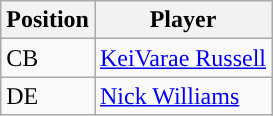<table class="wikitable">
<tr>
<th>Position</th>
<th>Player</th>
</tr>
<tr>
<td>CB</td>
<td><a href='#'>KeiVarae Russell</a></td>
</tr>
<tr>
<td>DE</td>
<td><a href='#'>Nick Williams</a></td>
</tr>
</table>
